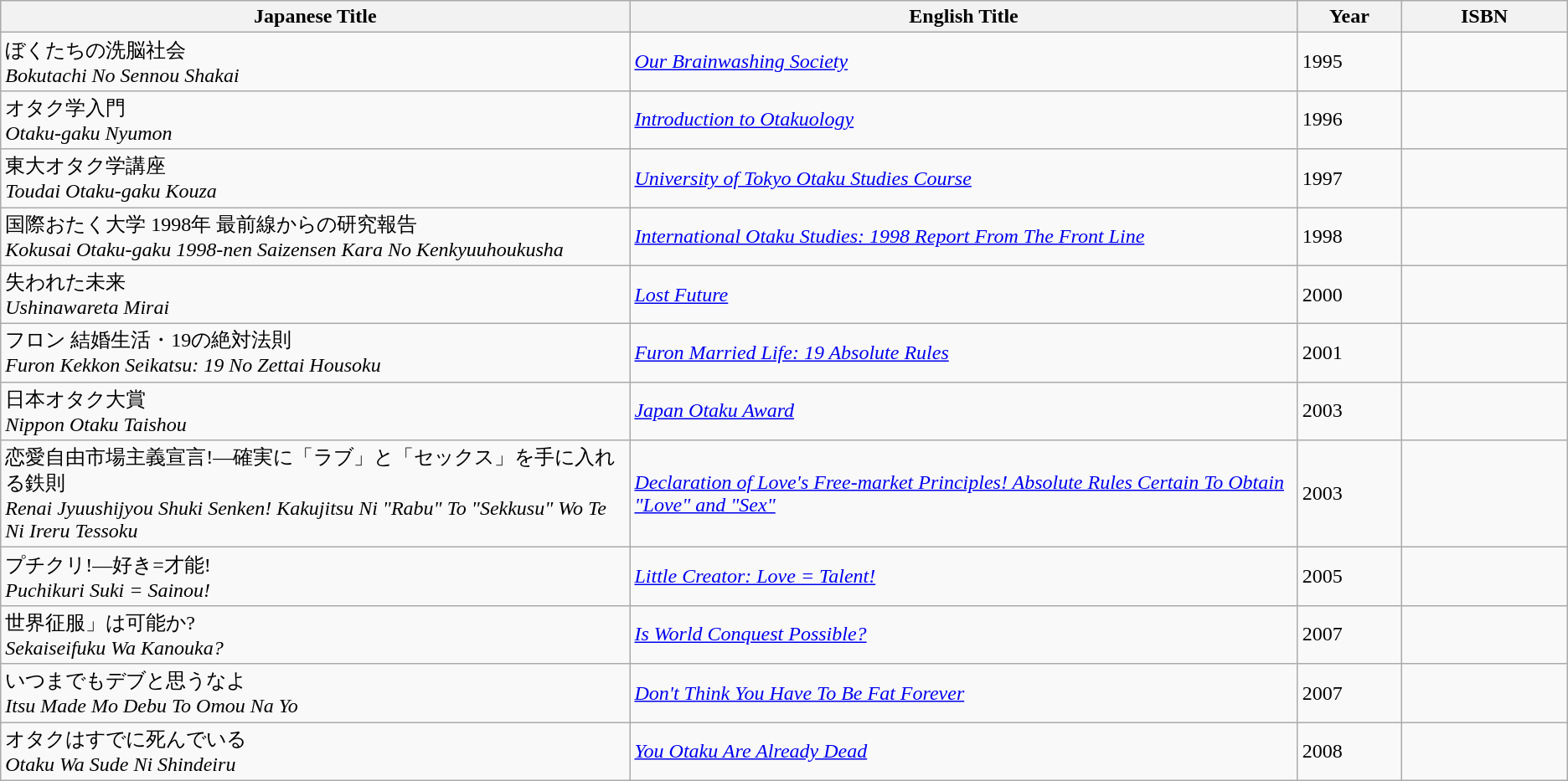<table class="wikitable">
<tr>
<th>Japanese Title</th>
<th>English Title</th>
<th width=75>Year</th>
<th width=125>ISBN</th>
</tr>
<tr>
<td>ぼくたちの洗脳社会<br><em>Bokutachi No Sennou Shakai</em></td>
<td><em><a href='#'>Our Brainwashing Society</a></em></td>
<td>1995</td>
<td></td>
</tr>
<tr>
<td>オタク学入門<br><em>Otaku-gaku Nyumon</em></td>
<td><em><a href='#'>Introduction to Otakuology</a></em></td>
<td>1996</td>
<td></td>
</tr>
<tr>
<td>東大オタク学講座<br><em>Toudai Otaku-gaku Kouza</em></td>
<td><em><a href='#'>University of Tokyo Otaku Studies Course</a></em></td>
<td>1997</td>
<td></td>
</tr>
<tr>
<td>国際おたく大学 1998年 最前線からの研究報告<br><em>Kokusai Otaku-gaku 1998-nen Saizensen Kara No Kenkyuuhoukusha</em></td>
<td><em><a href='#'>International Otaku Studies: 1998 Report From The Front Line</a></em></td>
<td>1998</td>
<td></td>
</tr>
<tr>
<td>失われた未来<br><em>Ushinawareta Mirai</em></td>
<td><em><a href='#'>Lost Future</a></em></td>
<td>2000</td>
<td></td>
</tr>
<tr>
<td>フロン 結婚生活・19の絶対法則<br><em>Furon Kekkon Seikatsu: 19 No Zettai Housoku</em></td>
<td><em><a href='#'>Furon Married Life: 19 Absolute Rules</a></em></td>
<td>2001</td>
<td></td>
</tr>
<tr>
<td>日本オタク大賞<br><em>Nippon Otaku Taishou</em></td>
<td><em><a href='#'>Japan Otaku Award</a></em></td>
<td>2003</td>
<td></td>
</tr>
<tr>
<td>恋愛自由市場主義宣言!—確実に「ラブ」と「セックス」を手に入れる鉄則<br><em>Renai Jyuushijyou Shuki Senken! Kakujitsu Ni "Rabu" To "Sekkusu" Wo Te Ni Ireru Tessoku</em></td>
<td><em><a href='#'>Declaration of Love's Free-market Principles! Absolute Rules Certain To Obtain "Love" and "Sex"</a></em></td>
<td>2003</td>
<td></td>
</tr>
<tr>
<td>プチクリ!—好き=才能!<br><em>Puchikuri Suki = Sainou!</em></td>
<td><em><a href='#'>Little Creator: Love = Talent!</a></em></td>
<td>2005</td>
<td></td>
</tr>
<tr>
<td>世界征服」は可能か?<br><em>Sekaiseifuku Wa Kanouka?</em></td>
<td><em><a href='#'>Is World Conquest Possible?</a></em></td>
<td>2007</td>
<td></td>
</tr>
<tr>
<td>いつまでもデブと思うなよ<br><em>Itsu Made Mo Debu To Omou Na Yo</em></td>
<td><em><a href='#'>Don't Think You Have To Be Fat Forever</a></em></td>
<td>2007</td>
<td></td>
</tr>
<tr>
<td>オタクはすでに死んでいる<br><em>Otaku Wa Sude Ni Shindeiru</em></td>
<td><em><a href='#'>You Otaku Are Already Dead</a></em></td>
<td>2008</td>
<td></td>
</tr>
</table>
